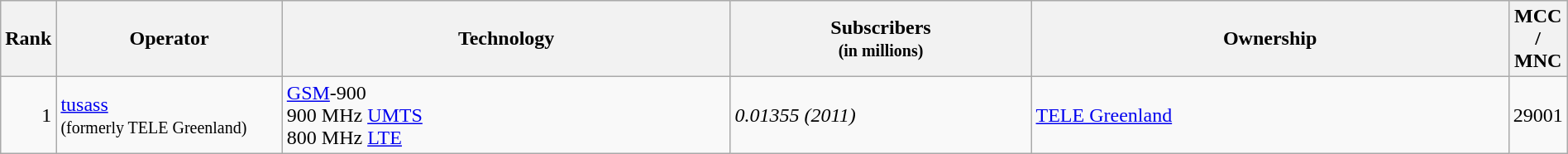<table class="wikitable" style="width:100%;">
<tr>
<th style="width:3%;">Rank</th>
<th style="width:15%;">Operator</th>
<th style="width:30%;">Technology</th>
<th style="width:20%;">Subscribers<br><small>(in millions)</small></th>
<th style="width:32%;">Ownership</th>
<th>MCC / MNC</th>
</tr>
<tr>
<td align=right>1</td>
<td><a href='#'>tusass</a> <br> <small> (formerly TELE Greenland) </small></td>
<td><a href='#'>GSM</a>-900 <br>900 MHz <a href='#'>UMTS</a><br>800 MHz <a href='#'>LTE</a></td>
<td><em>0.01355 (2011)</em></td>
<td><a href='#'>TELE Greenland</a></td>
<td>29001</td>
</tr>
</table>
